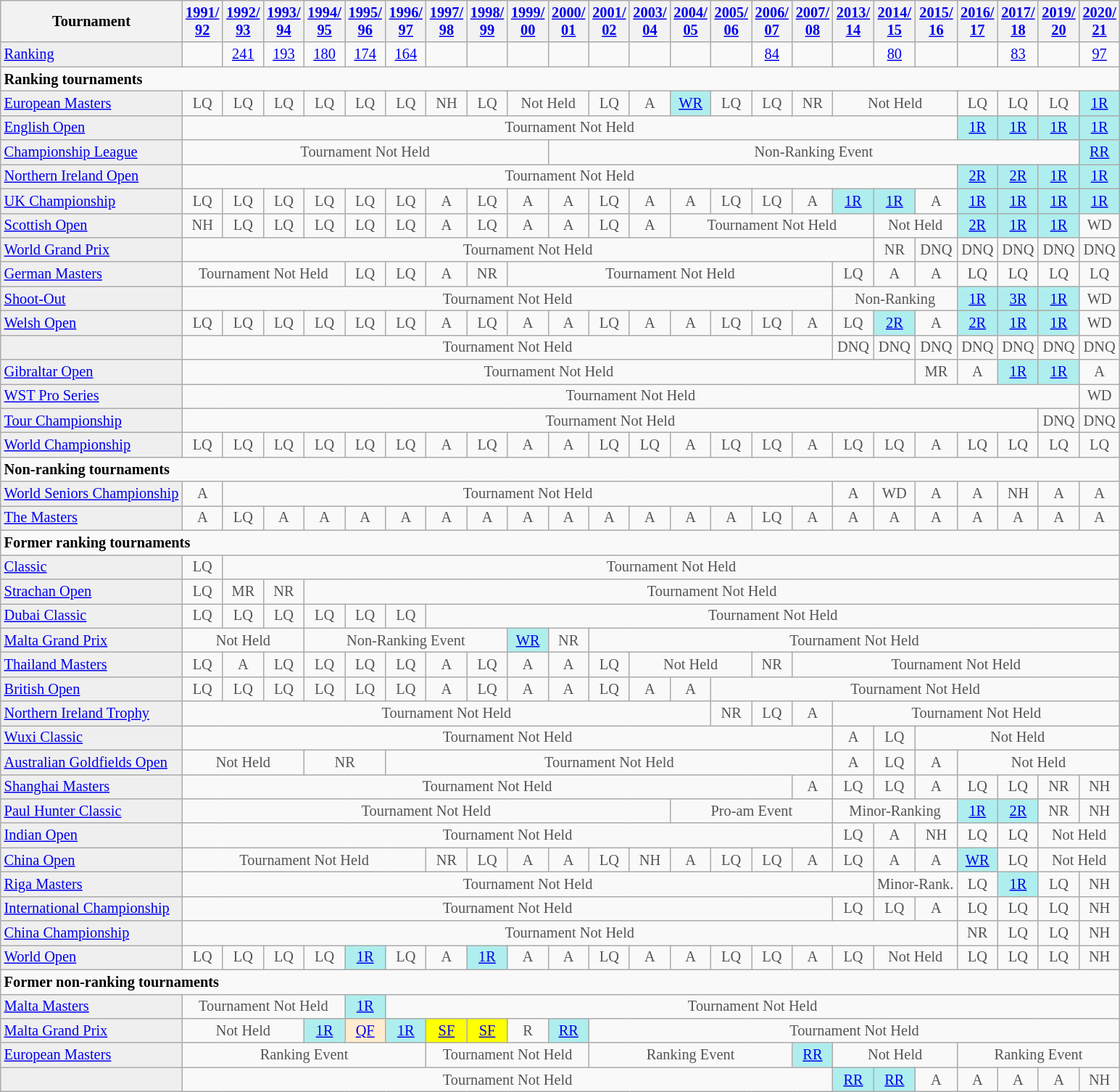<table class="wikitable" style="font-size:85%;">
<tr>
<th>Tournament</th>
<th><a href='#'>1991/<br>92</a></th>
<th><a href='#'>1992/<br>93</a></th>
<th><a href='#'>1993/<br>94</a></th>
<th><a href='#'>1994/<br>95</a></th>
<th><a href='#'>1995/<br>96</a></th>
<th><a href='#'>1996/<br>97</a></th>
<th><a href='#'>1997/<br>98</a></th>
<th><a href='#'>1998/<br>99</a></th>
<th><a href='#'>1999/<br>00</a></th>
<th><a href='#'>2000/<br>01</a></th>
<th><a href='#'>2001/<br>02</a></th>
<th><a href='#'>2003/<br>04</a></th>
<th><a href='#'>2004/<br>05</a></th>
<th><a href='#'>2005/<br>06</a></th>
<th><a href='#'>2006/<br>07</a></th>
<th><a href='#'>2007/<br>08</a></th>
<th><a href='#'>2013/<br>14</a></th>
<th><a href='#'>2014/<br>15</a></th>
<th><a href='#'>2015/<br>16</a></th>
<th><a href='#'>2016/<br>17</a></th>
<th><a href='#'>2017/<br>18</a></th>
<th><a href='#'>2019/<br>20</a></th>
<th><a href='#'>2020/<br>21</a></th>
</tr>
<tr>
<td style="background:#EFEFEF;"><a href='#'>Ranking</a></td>
<td style="text-align:center;"></td>
<td style="text-align:center;"><a href='#'>241</a></td>
<td style="text-align:center;"><a href='#'>193</a></td>
<td style="text-align:center;"><a href='#'>180</a></td>
<td style="text-align:center;"><a href='#'>174</a></td>
<td style="text-align:center;"><a href='#'>164</a></td>
<td style="text-align:center;"></td>
<td style="text-align:center;"></td>
<td style="text-align:center;"></td>
<td style="text-align:center;"></td>
<td style="text-align:center;"></td>
<td style="text-align:center;"></td>
<td style="text-align:center;"></td>
<td style="text-align:center;"></td>
<td style="text-align:center;"><a href='#'>84</a></td>
<td style="text-align:center;"></td>
<td style="text-align:center;"></td>
<td style="text-align:center;"><a href='#'>80</a></td>
<td style="text-align:center;"></td>
<td style="text-align:center;"></td>
<td style="text-align:center;"><a href='#'>83</a></td>
<td style="text-align:center;"></td>
<td style="text-align:center;"><a href='#'>97</a></td>
</tr>
<tr>
<td colspan="30"><strong>Ranking tournaments</strong></td>
</tr>
<tr>
<td style="background:#EFEFEF;"><a href='#'>European Masters</a></td>
<td style="text-align:center; color:#555555;">LQ</td>
<td style="text-align:center; color:#555555;">LQ</td>
<td style="text-align:center; color:#555555;">LQ</td>
<td style="text-align:center; color:#555555;">LQ</td>
<td style="text-align:center; color:#555555;">LQ</td>
<td style="text-align:center; color:#555555;">LQ</td>
<td style="text-align:center; color:#555555;">NH</td>
<td style="text-align:center; color:#555555;">LQ</td>
<td colspan="2" style="text-align:center; color:#555555;">Not Held</td>
<td style="text-align:center; color:#555555;">LQ</td>
<td style="text-align:center; color:#555555;">A</td>
<td style="text-align:center; background:#afeeee;"><a href='#'>WR</a></td>
<td style="text-align:center; color:#555555;">LQ</td>
<td style="text-align:center; color:#555555;">LQ</td>
<td style="text-align:center; color:#555555;">NR</td>
<td colspan="3" style="text-align:center; color:#555555;">Not Held</td>
<td style="text-align:center; color:#555555;">LQ</td>
<td style="text-align:center; color:#555555;">LQ</td>
<td style="text-align:center; color:#555555;">LQ</td>
<td style="text-align:center; background:#afeeee;"><a href='#'>1R</a></td>
</tr>
<tr>
<td style="background:#EFEFEF;"><a href='#'>English Open</a></td>
<td colspan="19" style="text-align:center; color:#555555;">Tournament Not Held</td>
<td style="text-align:center; background:#afeeee;"><a href='#'>1R</a></td>
<td style="text-align:center; background:#afeeee;"><a href='#'>1R</a></td>
<td style="text-align:center; background:#afeeee;"><a href='#'>1R</a></td>
<td style="text-align:center; background:#afeeee;"><a href='#'>1R</a></td>
</tr>
<tr>
<td style="background:#EFEFEF;"><a href='#'>Championship League</a></td>
<td colspan="9" style="text-align:center; color:#555555;">Tournament Not Held</td>
<td colspan="13" style="text-align:center; color:#555555;">Non-Ranking Event</td>
<td style="text-align:center; background:#afeeee;"><a href='#'>RR</a></td>
</tr>
<tr>
<td style="background:#EFEFEF;"><a href='#'>Northern Ireland Open</a></td>
<td colspan="19" style="text-align:center; color:#555555;">Tournament Not Held</td>
<td style="text-align:center; background:#afeeee;"><a href='#'>2R</a></td>
<td style="text-align:center; background:#afeeee;"><a href='#'>2R</a></td>
<td style="text-align:center; background:#afeeee;"><a href='#'>1R</a></td>
<td style="text-align:center; background:#afeeee;"><a href='#'>1R</a></td>
</tr>
<tr>
<td style="background:#EFEFEF;"><a href='#'>UK Championship</a></td>
<td style="text-align:center; color:#555555;">LQ</td>
<td style="text-align:center; color:#555555;">LQ</td>
<td style="text-align:center; color:#555555;">LQ</td>
<td style="text-align:center; color:#555555;">LQ</td>
<td style="text-align:center; color:#555555;">LQ</td>
<td style="text-align:center; color:#555555;">LQ</td>
<td style="text-align:center; color:#555555;">A</td>
<td style="text-align:center; color:#555555;">LQ</td>
<td style="text-align:center; color:#555555;">A</td>
<td style="text-align:center; color:#555555;">A</td>
<td style="text-align:center; color:#555555;">LQ</td>
<td style="text-align:center; color:#555555;">A</td>
<td style="text-align:center; color:#555555;">A</td>
<td style="text-align:center; color:#555555;">LQ</td>
<td style="text-align:center; color:#555555;">LQ</td>
<td style="text-align:center; color:#555555;">A</td>
<td style="text-align:center; background:#afeeee;"><a href='#'>1R</a></td>
<td style="text-align:center; background:#afeeee;"><a href='#'>1R</a></td>
<td style="text-align:center; color:#555555;">A</td>
<td style="text-align:center; background:#afeeee;"><a href='#'>1R</a></td>
<td style="text-align:center; background:#afeeee;"><a href='#'>1R</a></td>
<td style="text-align:center; background:#afeeee;"><a href='#'>1R</a></td>
<td style="text-align:center; background:#afeeee;"><a href='#'>1R</a></td>
</tr>
<tr>
<td style="background:#EFEFEF;"><a href='#'>Scottish Open</a></td>
<td style="text-align:center; color:#555555;">NH</td>
<td style="text-align:center; color:#555555;">LQ</td>
<td style="text-align:center; color:#555555;">LQ</td>
<td style="text-align:center; color:#555555;">LQ</td>
<td style="text-align:center; color:#555555;">LQ</td>
<td style="text-align:center; color:#555555;">LQ</td>
<td style="text-align:center; color:#555555;">A</td>
<td style="text-align:center; color:#555555;">LQ</td>
<td style="text-align:center; color:#555555;">A</td>
<td style="text-align:center; color:#555555;">A</td>
<td style="text-align:center; color:#555555;">LQ</td>
<td style="text-align:center; color:#555555;">A</td>
<td colspan="5" style="text-align:center; color:#555555;">Tournament Not Held</td>
<td colspan="2" style="text-align:center; color:#555555;">Not Held</td>
<td style="text-align:center; background:#afeeee;"><a href='#'>2R</a></td>
<td style="text-align:center; background:#afeeee;"><a href='#'>1R</a></td>
<td style="text-align:center; background:#afeeee;"><a href='#'>1R</a></td>
<td style="text-align:center; color:#555555;">WD</td>
</tr>
<tr>
<td style="background:#EFEFEF;"><a href='#'>World Grand Prix</a></td>
<td colspan="17" style="text-align:center; color:#555555;">Tournament Not Held</td>
<td style="text-align:center; color:#555555;">NR</td>
<td style="text-align:center; color:#555555;">DNQ</td>
<td style="text-align:center; color:#555555;">DNQ</td>
<td style="text-align:center; color:#555555;">DNQ</td>
<td style="text-align:center; color:#555555;">DNQ</td>
<td style="text-align:center; color:#555555;">DNQ</td>
</tr>
<tr>
<td style="background:#EFEFEF;"><a href='#'>German Masters</a></td>
<td colspan="4" style="text-align:center; color:#555555;">Tournament Not Held</td>
<td style="text-align:center; color:#555555;">LQ</td>
<td style="text-align:center; color:#555555;">LQ</td>
<td style="text-align:center; color:#555555;">A</td>
<td style="text-align:center; color:#555555;">NR</td>
<td colspan="8" style="text-align:center; color:#555555;">Tournament Not Held</td>
<td style="text-align:center; color:#555555;">LQ</td>
<td style="text-align:center; color:#555555;">A</td>
<td style="text-align:center; color:#555555;">A</td>
<td style="text-align:center; color:#555555;">LQ</td>
<td style="text-align:center; color:#555555;">LQ</td>
<td style="text-align:center; color:#555555;">LQ</td>
<td style="text-align:center; color:#555555;">LQ</td>
</tr>
<tr>
<td style="background:#EFEFEF;"><a href='#'>Shoot-Out</a></td>
<td colspan="16" style="text-align:center; color:#555555;">Tournament Not Held</td>
<td colspan="3" style="text-align:center; color:#555555;">Non-Ranking</td>
<td style="text-align:center; background:#afeeee;"><a href='#'>1R</a></td>
<td style="text-align:center; background:#afeeee;"><a href='#'>3R</a></td>
<td style="text-align:center; background:#afeeee;"><a href='#'>1R</a></td>
<td align="center" style="color:#555555;">WD</td>
</tr>
<tr>
<td style="background:#EFEFEF;"><a href='#'>Welsh Open</a></td>
<td style="text-align:center; color:#555555;">LQ</td>
<td style="text-align:center; color:#555555;">LQ</td>
<td style="text-align:center; color:#555555;">LQ</td>
<td style="text-align:center; color:#555555;">LQ</td>
<td style="text-align:center; color:#555555;">LQ</td>
<td style="text-align:center; color:#555555;">LQ</td>
<td style="text-align:center; color:#555555;">A</td>
<td style="text-align:center; color:#555555;">LQ</td>
<td style="text-align:center; color:#555555;">A</td>
<td style="text-align:center; color:#555555;">A</td>
<td style="text-align:center; color:#555555;">LQ</td>
<td style="text-align:center; color:#555555;">A</td>
<td style="text-align:center; color:#555555;">A</td>
<td style="text-align:center; color:#555555;">LQ</td>
<td style="text-align:center; color:#555555;">LQ</td>
<td style="text-align:center; color:#555555;">A</td>
<td style="text-align:center; color:#555555;">LQ</td>
<td style="text-align:center; background:#afeeee;"><a href='#'>2R</a></td>
<td style="text-align:center; color:#555555;">A</td>
<td style="text-align:center; background:#afeeee;"><a href='#'>2R</a></td>
<td style="text-align:center; background:#afeeee;"><a href='#'>1R</a></td>
<td style="text-align:center; background:#afeeee;"><a href='#'>1R</a></td>
<td align="center" style="color:#555555;">WD</td>
</tr>
<tr>
<td style="background:#EFEFEF;"></td>
<td colspan="16" style="text-align:center; color:#555555;">Tournament Not Held</td>
<td style="text-align:center; color:#555555;">DNQ</td>
<td style="text-align:center; color:#555555;">DNQ</td>
<td style="text-align:center; color:#555555;">DNQ</td>
<td style="text-align:center; color:#555555;">DNQ</td>
<td style="text-align:center; color:#555555;">DNQ</td>
<td style="text-align:center; color:#555555;">DNQ</td>
<td style="text-align:center; color:#555555;">DNQ</td>
</tr>
<tr>
<td style="background:#EFEFEF;"><a href='#'>Gibraltar Open</a></td>
<td colspan="18" style="text-align:center; color:#555555;">Tournament Not Held</td>
<td style="text-align:center; color:#555555;">MR</td>
<td style="text-align:center; color:#555555;">A</td>
<td style="text-align:center; background:#afeeee;"><a href='#'>1R</a></td>
<td style="text-align:center; background:#afeeee;"><a href='#'>1R</a></td>
<td style="text-align:center; color:#555555;">A</td>
</tr>
<tr>
<td style="background:#EFEFEF;"><a href='#'>WST Pro Series</a></td>
<td colspan="22" style="text-align:center; color:#555555;">Tournament Not Held</td>
<td align="center" style="color:#555555;">WD</td>
</tr>
<tr>
<td style="background:#EFEFEF;"><a href='#'>Tour Championship</a></td>
<td colspan="21" style="text-align:center; color:#555555;">Tournament Not Held</td>
<td style="text-align:center; color:#555555;">DNQ</td>
<td style="text-align:center; color:#555555;">DNQ</td>
</tr>
<tr>
<td style="background:#EFEFEF;"><a href='#'>World Championship</a></td>
<td style="text-align:center; color:#555555;">LQ</td>
<td style="text-align:center; color:#555555;">LQ</td>
<td style="text-align:center; color:#555555;">LQ</td>
<td style="text-align:center; color:#555555;">LQ</td>
<td style="text-align:center; color:#555555;">LQ</td>
<td style="text-align:center; color:#555555;">LQ</td>
<td style="text-align:center; color:#555555;">A</td>
<td style="text-align:center; color:#555555;">LQ</td>
<td style="text-align:center; color:#555555;">A</td>
<td style="text-align:center; color:#555555;">A</td>
<td style="text-align:center; color:#555555;">LQ</td>
<td style="text-align:center; color:#555555;">LQ</td>
<td style="text-align:center; color:#555555;">A</td>
<td style="text-align:center; color:#555555;">LQ</td>
<td style="text-align:center; color:#555555;">LQ</td>
<td style="text-align:center; color:#555555;">A</td>
<td style="text-align:center; color:#555555;">LQ</td>
<td style="text-align:center; color:#555555;">LQ</td>
<td style="text-align:center; color:#555555;">A</td>
<td style="text-align:center; color:#555555;">LQ</td>
<td style="text-align:center; color:#555555;">LQ</td>
<td style="text-align:center; color:#555555;">LQ</td>
<td style="text-align:center; color:#555555;">LQ</td>
</tr>
<tr>
<td colspan="30"><strong>Non-ranking tournaments</strong></td>
</tr>
<tr>
<td style="background:#EFEFEF;"><a href='#'>World Seniors Championship</a></td>
<td style="text-align:center; color:#555555;">A</td>
<td colspan="15" style="text-align:center; color:#555555;">Tournament Not Held</td>
<td style="text-align:center; color:#555555;">A</td>
<td style="text-align:center; color:#555555;">WD</td>
<td style="text-align:center; color:#555555;">A</td>
<td style="text-align:center; color:#555555;">A</td>
<td style="text-align:center; color:#555555;">NH</td>
<td style="text-align:center; color:#555555;">A</td>
<td style="text-align:center; color:#555555;">A</td>
</tr>
<tr>
<td style="background:#EFEFEF;"><a href='#'>The Masters</a></td>
<td style="text-align:center; color:#555555;">A</td>
<td style="text-align:center; color:#555555;">LQ</td>
<td style="text-align:center; color:#555555;">A</td>
<td style="text-align:center; color:#555555;">A</td>
<td style="text-align:center; color:#555555;">A</td>
<td style="text-align:center; color:#555555;">A</td>
<td style="text-align:center; color:#555555;">A</td>
<td style="text-align:center; color:#555555;">A</td>
<td style="text-align:center; color:#555555;">A</td>
<td style="text-align:center; color:#555555;">A</td>
<td style="text-align:center; color:#555555;">A</td>
<td style="text-align:center; color:#555555;">A</td>
<td style="text-align:center; color:#555555;">A</td>
<td style="text-align:center; color:#555555;">A</td>
<td style="text-align:center; color:#555555;">LQ</td>
<td style="text-align:center; color:#555555;">A</td>
<td style="text-align:center; color:#555555;">A</td>
<td style="text-align:center; color:#555555;">A</td>
<td style="text-align:center; color:#555555;">A</td>
<td style="text-align:center; color:#555555;">A</td>
<td style="text-align:center; color:#555555;">A</td>
<td style="text-align:center; color:#555555;">A</td>
<td style="text-align:center; color:#555555;">A</td>
</tr>
<tr>
<td colspan="30"><strong>Former ranking tournaments</strong></td>
</tr>
<tr>
<td style="background:#EFEFEF;"><a href='#'>Classic</a></td>
<td align="center" style="color:#555555;">LQ</td>
<td align="center" colspan="30" style="color:#555555;">Tournament Not Held</td>
</tr>
<tr>
<td style="background:#EFEFEF;"><a href='#'>Strachan Open</a></td>
<td align="center" style="color:#555555;">LQ</td>
<td align="center" style="color:#555555;">MR</td>
<td align="center" style="color:#555555;">NR</td>
<td align="center" colspan="30" style="color:#555555;">Tournament Not Held</td>
</tr>
<tr>
<td style="background:#EFEFEF;"><a href='#'>Dubai Classic</a></td>
<td style="text-align:center; color:#555555;">LQ</td>
<td style="text-align:center; color:#555555;">LQ</td>
<td style="text-align:center; color:#555555;">LQ</td>
<td style="text-align:center; color:#555555;">LQ</td>
<td style="text-align:center; color:#555555;">LQ</td>
<td style="text-align:center; color:#555555;">LQ</td>
<td colspan="30" style="text-align:center; color:#555555;">Tournament Not Held</td>
</tr>
<tr>
<td style="background:#EFEFEF;"><a href='#'>Malta Grand Prix</a></td>
<td colspan="3" style="text-align:center; color:#555555;">Not Held</td>
<td colspan="5" style="text-align:center; color:#555555;">Non-Ranking Event</td>
<td style="text-align:center; background:#afeeee;"><a href='#'>WR</a></td>
<td style="text-align:center; color:#555555;">NR</td>
<td colspan="30" style="text-align:center; color:#555555;">Tournament Not Held</td>
</tr>
<tr>
<td style="background:#EFEFEF;"><a href='#'>Thailand Masters</a></td>
<td style="text-align:center; color:#555555;">LQ</td>
<td style="text-align:center; color:#555555;">A</td>
<td style="text-align:center; color:#555555;">LQ</td>
<td style="text-align:center; color:#555555;">LQ</td>
<td style="text-align:center; color:#555555;">LQ</td>
<td style="text-align:center; color:#555555;">LQ</td>
<td style="text-align:center; color:#555555;">A</td>
<td style="text-align:center; color:#555555;">LQ</td>
<td style="text-align:center; color:#555555;">A</td>
<td style="text-align:center; color:#555555;">A</td>
<td style="text-align:center; color:#555555;">LQ</td>
<td colspan="3" style="text-align:center; color:#555555;">Not Held</td>
<td style="text-align:center; color:#555555;">NR</td>
<td colspan="30" style="text-align:center; color:#555555;">Tournament Not Held</td>
</tr>
<tr>
<td style="background:#EFEFEF;"><a href='#'>British Open</a></td>
<td style="text-align:center; color:#555555;">LQ</td>
<td style="text-align:center; color:#555555;">LQ</td>
<td style="text-align:center; color:#555555;">LQ</td>
<td style="text-align:center; color:#555555;">LQ</td>
<td style="text-align:center; color:#555555;">LQ</td>
<td style="text-align:center; color:#555555;">LQ</td>
<td style="text-align:center; color:#555555;">A</td>
<td style="text-align:center; color:#555555;">LQ</td>
<td style="text-align:center; color:#555555;">A</td>
<td style="text-align:center; color:#555555;">A</td>
<td style="text-align:center; color:#555555;">LQ</td>
<td style="text-align:center; color:#555555;">A</td>
<td style="text-align:center; color:#555555;">A</td>
<td colspan="30" style="text-align:center; color:#555555;">Tournament Not Held</td>
</tr>
<tr>
<td style="background:#EFEFEF;"><a href='#'>Northern Ireland Trophy</a></td>
<td colspan="13" style="text-align:center; color:#555555;">Tournament Not Held</td>
<td style="text-align:center; color:#555555;">NR</td>
<td style="text-align:center; color:#555555;">LQ</td>
<td style="text-align:center; color:#555555;">A</td>
<td colspan="30" style="text-align:center; color:#555555;">Tournament Not Held</td>
</tr>
<tr>
<td style="background:#EFEFEF;"><a href='#'>Wuxi Classic</a></td>
<td colspan="16" style="text-align:center; color:#555555;">Tournament Not Held</td>
<td style="text-align:center; color:#555555;">A</td>
<td style="text-align:center; color:#555555;">LQ</td>
<td colspan="30" style="text-align:center; color:#555555;">Not Held</td>
</tr>
<tr>
<td style="background:#EFEFEF;"><a href='#'>Australian Goldfields Open</a></td>
<td colspan="3" style="text-align:center; color:#555555;">Not Held</td>
<td colspan="2" style="text-align:center; color:#555555;">NR</td>
<td colspan="11" style="text-align:center; color:#555555;">Tournament Not Held</td>
<td style="text-align:center; color:#555555;">A</td>
<td style="text-align:center; color:#555555;">LQ</td>
<td style="text-align:center; color:#555555;">A</td>
<td colspan="30" style="text-align:center; color:#555555;">Not Held</td>
</tr>
<tr>
<td style="background:#EFEFEF;"><a href='#'>Shanghai Masters</a></td>
<td colspan="15" style="text-align:center; color:#555555;">Tournament Not Held</td>
<td style="text-align:center; color:#555555;">A</td>
<td style="text-align:center; color:#555555;">LQ</td>
<td style="text-align:center; color:#555555;">LQ</td>
<td style="text-align:center; color:#555555;">A</td>
<td style="text-align:center; color:#555555;">LQ</td>
<td style="text-align:center; color:#555555;">LQ</td>
<td style="text-align:center; color:#555555;">NR</td>
<td style="text-align:center; color:#555555;">NH</td>
</tr>
<tr>
<td style="background:#EFEFEF;"><a href='#'>Paul Hunter Classic</a></td>
<td colspan="12" style="text-align:center; color:#555555;">Tournament Not Held</td>
<td colspan="4" style="text-align:center; color:#555555;">Pro-am Event</td>
<td colspan="3" style="text-align:center; color:#555555;">Minor-Ranking</td>
<td style="text-align:center; background:#afeeee;"><a href='#'>1R</a></td>
<td style="text-align:center; background:#afeeee;"><a href='#'>2R</a></td>
<td style="text-align:center; color:#555555;">NR</td>
<td style="text-align:center; color:#555555;">NH</td>
</tr>
<tr>
<td style="background:#EFEFEF;"><a href='#'>Indian Open</a></td>
<td colspan="16" style="text-align:center; color:#555555;">Tournament Not Held</td>
<td style="text-align:center; color:#555555;">LQ</td>
<td style="text-align:center; color:#555555;">A</td>
<td style="text-align:center; color:#555555;">NH</td>
<td style="text-align:center; color:#555555;">LQ</td>
<td style="text-align:center; color:#555555;">LQ</td>
<td colspan="2" style="text-align:center; color:#555555;">Not Held</td>
</tr>
<tr>
<td style="background:#EFEFEF;"><a href='#'>China Open</a></td>
<td colspan="6" style="text-align:center; color:#555555;">Tournament Not Held</td>
<td style="text-align:center; color:#555555;">NR</td>
<td style="text-align:center; color:#555555;">LQ</td>
<td style="text-align:center; color:#555555;">A</td>
<td style="text-align:center; color:#555555;">A</td>
<td style="text-align:center; color:#555555;">LQ</td>
<td style="text-align:center; color:#555555;">NH</td>
<td style="text-align:center; color:#555555;">A</td>
<td style="text-align:center; color:#555555;">LQ</td>
<td style="text-align:center; color:#555555;">LQ</td>
<td style="text-align:center; color:#555555;">A</td>
<td style="text-align:center; color:#555555;">LQ</td>
<td style="text-align:center; color:#555555;">A</td>
<td style="text-align:center; color:#555555;">A</td>
<td style="text-align:center; background:#afeeee;"><a href='#'>WR</a></td>
<td style="text-align:center; color:#555555;">LQ</td>
<td colspan="2" style="text-align:center; color:#555555;">Not Held</td>
</tr>
<tr>
<td style="background:#EFEFEF;"><a href='#'>Riga Masters</a></td>
<td colspan="17" style="text-align:center; color:#555555;">Tournament Not Held</td>
<td colspan="2" style="text-align:center; color:#555555;">Minor-Rank.</td>
<td style="text-align:center; color:#555555;">LQ</td>
<td align="center" style="background:#afeeee;"><a href='#'>1R</a></td>
<td style="text-align:center; color:#555555;">LQ</td>
<td style="text-align:center; color:#555555;">NH</td>
</tr>
<tr>
<td style="background:#EFEFEF;"><a href='#'>International Championship</a></td>
<td colspan="16" style="text-align:center; color:#555555;">Tournament Not Held</td>
<td style="text-align:center; color:#555555;">LQ</td>
<td style="text-align:center; color:#555555;">LQ</td>
<td style="text-align:center; color:#555555;">A</td>
<td style="text-align:center; color:#555555;">LQ</td>
<td style="text-align:center; color:#555555;">LQ</td>
<td style="text-align:center; color:#555555;">LQ</td>
<td style="text-align:center; color:#555555;">NH</td>
</tr>
<tr>
<td style="background:#EFEFEF;"><a href='#'>China Championship</a></td>
<td colspan="19" style="text-align:center; color:#555555;">Tournament Not Held</td>
<td style="text-align:center; color:#555555;">NR</td>
<td style="text-align:center; color:#555555;">LQ</td>
<td style="text-align:center; color:#555555;">LQ</td>
<td style="text-align:center; color:#555555;">NH</td>
</tr>
<tr>
<td style="background:#EFEFEF;"><a href='#'>World Open</a></td>
<td style="text-align:center; color:#555555;">LQ</td>
<td style="text-align:center; color:#555555;">LQ</td>
<td style="text-align:center; color:#555555;">LQ</td>
<td style="text-align:center; color:#555555;">LQ</td>
<td style="text-align:center; background:#afeeee;"><a href='#'>1R</a></td>
<td style="text-align:center; color:#555555;">LQ</td>
<td style="text-align:center; color:#555555;">A</td>
<td style="text-align:center; background:#afeeee;"><a href='#'>1R</a></td>
<td style="text-align:center; color:#555555;">A</td>
<td style="text-align:center; color:#555555;">A</td>
<td style="text-align:center; color:#555555;">LQ</td>
<td style="text-align:center; color:#555555;">A</td>
<td style="text-align:center; color:#555555;">A</td>
<td style="text-align:center; color:#555555;">LQ</td>
<td style="text-align:center; color:#555555;">LQ</td>
<td style="text-align:center; color:#555555;">A</td>
<td style="text-align:center; color:#555555;">LQ</td>
<td colspan="2" style="text-align:center; color:#555555;">Not Held</td>
<td style="text-align:center; color:#555555;">LQ</td>
<td style="text-align:center; color:#555555;">LQ</td>
<td style="text-align:center; color:#555555;">LQ</td>
<td style="text-align:center; color:#555555;">NH</td>
</tr>
<tr>
<td colspan="30"><strong>Former non-ranking tournaments</strong></td>
</tr>
<tr>
<td style="background:#EFEFEF;"><a href='#'>Malta Masters</a></td>
<td colspan="4" style="text-align:center; color:#555555;">Tournament Not Held</td>
<td style="text-align:center; background:#afeeee;"><a href='#'>1R</a></td>
<td colspan="30" style="text-align:center; color:#555555;">Tournament Not Held</td>
</tr>
<tr>
<td style="background:#EFEFEF;"><a href='#'>Malta Grand Prix</a></td>
<td colspan="3" style="text-align:center; color:#555555;">Not Held</td>
<td style="text-align:center; background:#afeeee;"><a href='#'>1R</a></td>
<td style="text-align:center; background:#ffebcd;"><a href='#'>QF</a></td>
<td style="text-align:center; background:#afeeee;"><a href='#'>1R</a></td>
<td style="text-align:center; background:yellow;"><a href='#'>SF</a></td>
<td style="text-align:center; background:yellow;"><a href='#'>SF</a></td>
<td style="text-align:center; color:#555555;">R</td>
<td style="text-align:center; background:#afeeee;"><a href='#'>RR</a></td>
<td colspan="30" style="text-align:center; color:#555555;">Tournament Not Held</td>
</tr>
<tr>
<td style="background:#EFEFEF;"><a href='#'>European Masters</a></td>
<td colspan="6" style="text-align:center; color:#555555;">Ranking Event</td>
<td colspan="4" style="text-align:center; color:#555555;">Tournament Not Held</td>
<td colspan="5" style="text-align:center; color:#555555;">Ranking Event</td>
<td style="text-align:center; background:#afeeee;"><a href='#'>RR</a></td>
<td colspan="3" style="text-align:center; color:#555555;">Not Held</td>
<td colspan="30" style="text-align:center; color:#555555;">Ranking Event</td>
</tr>
<tr>
<td style="background:#EFEFEF;"></td>
<td colspan="16" style="text-align:center; color:#555555;">Tournament Not Held</td>
<td style="text-align:center; background:#afeeee;"><a href='#'>RR</a></td>
<td style="text-align:center; background:#afeeee;"><a href='#'>RR</a></td>
<td style="text-align:center; color:#555555;">A</td>
<td style="text-align:center; color:#555555;">A</td>
<td style="text-align:center; color:#555555;">A</td>
<td style="text-align:center; color:#555555;">A</td>
<td style="text-align:center; color:#555555;">NH</td>
</tr>
</table>
